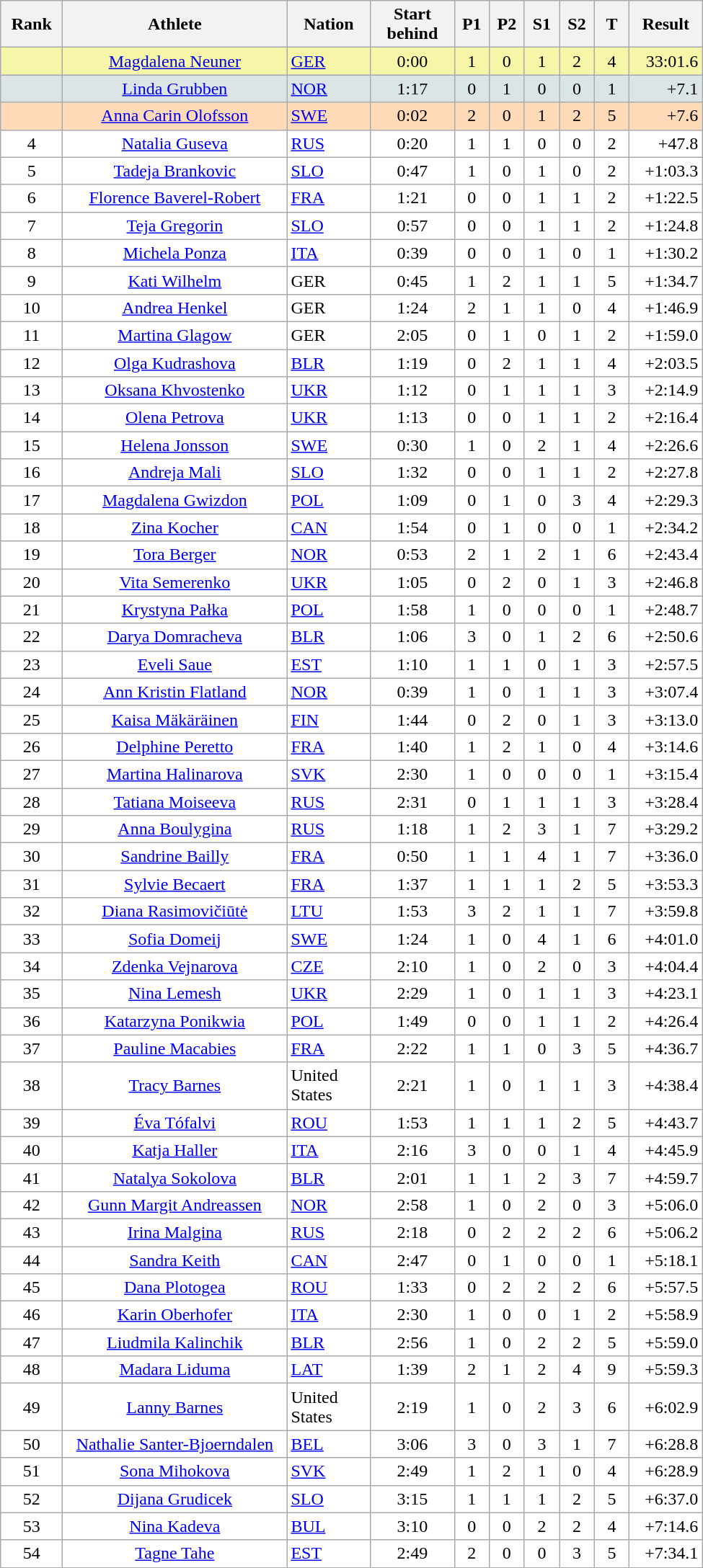<table class=wikitable>
<tr>
<th width=50>Rank</th>
<th width=200>Athlete</th>
<th width=70>Nation</th>
<th width=70>Start behind</th>
<th width=25>P1</th>
<th width=25>P2</th>
<th width=25>S1</th>
<th width=25>S2</th>
<th width=25>T</th>
<th width=60>Result</th>
</tr>
<tr bgcolor="#F7F6A8">
<td align="center"></td>
<td align="center"><a href='#'>Magdalena Neuner</a></td>
<td> <a href='#'>GER</a></td>
<td align="center">0:00</td>
<td align="center">1</td>
<td align="center">0</td>
<td align="center">1</td>
<td align="center">2</td>
<td align="center">4</td>
<td align="right">33:01.6</td>
</tr>
<tr bgcolor="#DCE5E5">
<td align="center"></td>
<td align="center"><a href='#'>Linda Grubben</a></td>
<td> <a href='#'>NOR</a></td>
<td align="center">1:17</td>
<td align="center">0</td>
<td align="center">1</td>
<td align="center">0</td>
<td align="center">0</td>
<td align="center">1</td>
<td align="right">+7.1</td>
</tr>
<tr bgcolor="#FFDAB9">
<td align="center"></td>
<td align="center"><a href='#'>Anna Carin Olofsson</a></td>
<td> <a href='#'>SWE</a></td>
<td align="center">0:02</td>
<td align="center">2</td>
<td align="center">0</td>
<td align="center">1</td>
<td align="center">2</td>
<td align="center">5</td>
<td align="right">+7.6</td>
</tr>
<tr bgcolor="#FFFFFF">
<td align="center">4</td>
<td align="center"><a href='#'>Natalia Guseva</a></td>
<td> <a href='#'>RUS</a></td>
<td align="center">0:20</td>
<td align="center">1</td>
<td align="center">1</td>
<td align="center">0</td>
<td align="center">0</td>
<td align="center">2</td>
<td align="right">+47.8</td>
</tr>
<tr bgcolor="#FFFFFF">
<td align="center">5</td>
<td align="center"><a href='#'>Tadeja Brankovic</a></td>
<td> <a href='#'>SLO</a></td>
<td align="center">0:47</td>
<td align="center">1</td>
<td align="center">0</td>
<td align="center">1</td>
<td align="center">0</td>
<td align="center">2</td>
<td align="right">+1:03.3</td>
</tr>
<tr bgcolor="#FFFFFF">
<td align="center">6</td>
<td align="center"><a href='#'>Florence Baverel-Robert</a></td>
<td> <a href='#'>FRA</a></td>
<td align="center">1:21</td>
<td align="center">0</td>
<td align="center">0</td>
<td align="center">1</td>
<td align="center">1</td>
<td align="center">2</td>
<td align="right">+1:22.5</td>
</tr>
<tr bgcolor="#FFFFFF">
<td align="center">7</td>
<td align="center"><a href='#'>Teja Gregorin</a></td>
<td> <a href='#'>SLO</a></td>
<td align="center">0:57</td>
<td align="center">0</td>
<td align="center">0</td>
<td align="center">1</td>
<td align="center">1</td>
<td align="center">2</td>
<td align="right">+1:24.8</td>
</tr>
<tr bgcolor="#FFFFFF">
<td align="center">8</td>
<td align="center"><a href='#'>Michela Ponza</a></td>
<td> <a href='#'>ITA</a></td>
<td align="center">0:39</td>
<td align="center">0</td>
<td align="center">0</td>
<td align="center">1</td>
<td align="center">0</td>
<td align="center">1</td>
<td align="right">+1:30.2</td>
</tr>
<tr bgcolor="#FFFFFF">
<td align="center">9</td>
<td align="center"><a href='#'>Kati Wilhelm</a></td>
<td> GER</td>
<td align="center">0:45</td>
<td align="center">1</td>
<td align="center">2</td>
<td align="center">1</td>
<td align="center">1</td>
<td align="center">5</td>
<td align="right">+1:34.7</td>
</tr>
<tr bgcolor="#FFFFFF">
<td align="center">10</td>
<td align="center"><a href='#'>Andrea Henkel</a></td>
<td> GER</td>
<td align="center">1:24</td>
<td align="center">2</td>
<td align="center">1</td>
<td align="center">1</td>
<td align="center">0</td>
<td align="center">4</td>
<td align="right">+1:46.9</td>
</tr>
<tr bgcolor="#FFFFFF">
<td align="center">11</td>
<td align="center"><a href='#'>Martina Glagow</a></td>
<td> GER</td>
<td align="center">2:05</td>
<td align="center">0</td>
<td align="center">1</td>
<td align="center">0</td>
<td align="center">1</td>
<td align="center">2</td>
<td align="right">+1:59.0</td>
</tr>
<tr bgcolor="#FFFFFF">
<td align="center">12</td>
<td align="center"><a href='#'>Olga Kudrashova</a></td>
<td> <a href='#'>BLR</a></td>
<td align="center">1:19</td>
<td align="center">0</td>
<td align="center">2</td>
<td align="center">1</td>
<td align="center">1</td>
<td align="center">4</td>
<td align="right">+2:03.5</td>
</tr>
<tr bgcolor="#FFFFFF">
<td align="center">13</td>
<td align="center"><a href='#'>Oksana Khvostenko</a></td>
<td> <a href='#'>UKR</a></td>
<td align="center">1:12</td>
<td align="center">0</td>
<td align="center">1</td>
<td align="center">1</td>
<td align="center">1</td>
<td align="center">3</td>
<td align="right">+2:14.9</td>
</tr>
<tr bgcolor="#FFFFFF">
<td align="center">14</td>
<td align="center"><a href='#'>Olena Petrova</a></td>
<td> <a href='#'>UKR</a></td>
<td align="center">1:13</td>
<td align="center">0</td>
<td align="center">0</td>
<td align="center">1</td>
<td align="center">1</td>
<td align="center">2</td>
<td align="right">+2:16.4</td>
</tr>
<tr bgcolor="#FFFFFF">
<td align="center">15</td>
<td align="center"><a href='#'>Helena Jonsson</a></td>
<td> <a href='#'>SWE</a></td>
<td align="center">0:30</td>
<td align="center">1</td>
<td align="center">0</td>
<td align="center">2</td>
<td align="center">1</td>
<td align="center">4</td>
<td align="right">+2:26.6</td>
</tr>
<tr bgcolor="#FFFFFF">
<td align="center">16</td>
<td align="center"><a href='#'>Andreja Mali</a></td>
<td> <a href='#'>SLO</a></td>
<td align="center">1:32</td>
<td align="center">0</td>
<td align="center">0</td>
<td align="center">1</td>
<td align="center">1</td>
<td align="center">2</td>
<td align="right">+2:27.8</td>
</tr>
<tr bgcolor="#FFFFFF">
<td align="center">17</td>
<td align="center"><a href='#'>Magdalena Gwizdon</a></td>
<td> <a href='#'>POL</a></td>
<td align="center">1:09</td>
<td align="center">0</td>
<td align="center">1</td>
<td align="center">0</td>
<td align="center">3</td>
<td align="center">4</td>
<td align="right">+2:29.3</td>
</tr>
<tr bgcolor="#FFFFFF">
<td align="center">18</td>
<td align="center"><a href='#'>Zina Kocher</a></td>
<td> <a href='#'>CAN</a></td>
<td align="center">1:54</td>
<td align="center">0</td>
<td align="center">1</td>
<td align="center">0</td>
<td align="center">0</td>
<td align="center">1</td>
<td align="right">+2:34.2</td>
</tr>
<tr bgcolor="#FFFFFF">
<td align="center">19</td>
<td align="center"><a href='#'>Tora Berger</a></td>
<td> <a href='#'>NOR</a></td>
<td align="center">0:53</td>
<td align="center">2</td>
<td align="center">1</td>
<td align="center">2</td>
<td align="center">1</td>
<td align="center">6</td>
<td align="right">+2:43.4</td>
</tr>
<tr bgcolor="#FFFFFF">
<td align="center">20</td>
<td align="center"><a href='#'>Vita Semerenko</a></td>
<td> <a href='#'>UKR</a></td>
<td align="center">1:05</td>
<td align="center">0</td>
<td align="center">2</td>
<td align="center">0</td>
<td align="center">1</td>
<td align="center">3</td>
<td align="right">+2:46.8</td>
</tr>
<tr bgcolor="#FFFFFF">
<td align="center">21</td>
<td align="center"><a href='#'>Krystyna Pałka</a></td>
<td> <a href='#'>POL</a></td>
<td align="center">1:58</td>
<td align="center">1</td>
<td align="center">0</td>
<td align="center">0</td>
<td align="center">0</td>
<td align="center">1</td>
<td align="right">+2:48.7</td>
</tr>
<tr bgcolor="#FFFFFF">
<td align="center">22</td>
<td align="center"><a href='#'>Darya Domracheva</a></td>
<td> <a href='#'>BLR</a></td>
<td align="center">1:06</td>
<td align="center">3</td>
<td align="center">0</td>
<td align="center">1</td>
<td align="center">2</td>
<td align="center">6</td>
<td align="right">+2:50.6</td>
</tr>
<tr bgcolor="#FFFFFF">
<td align="center">23</td>
<td align="center"><a href='#'>Eveli Saue</a></td>
<td> <a href='#'>EST</a></td>
<td align="center">1:10</td>
<td align="center">1</td>
<td align="center">1</td>
<td align="center">0</td>
<td align="center">1</td>
<td align="center">3</td>
<td align="right">+2:57.5</td>
</tr>
<tr bgcolor="#FFFFFF">
<td align="center">24</td>
<td align="center"><a href='#'>Ann Kristin Flatland</a></td>
<td> <a href='#'>NOR</a></td>
<td align="center">0:39</td>
<td align="center">1</td>
<td align="center">0</td>
<td align="center">1</td>
<td align="center">1</td>
<td align="center">3</td>
<td align="right">+3:07.4</td>
</tr>
<tr bgcolor="#FFFFFF">
<td align="center">25</td>
<td align="center"><a href='#'>Kaisa Mäkäräinen</a></td>
<td> <a href='#'>FIN</a></td>
<td align="center">1:44</td>
<td align="center">0</td>
<td align="center">2</td>
<td align="center">0</td>
<td align="center">1</td>
<td align="center">3</td>
<td align="right">+3:13.0</td>
</tr>
<tr bgcolor="#FFFFFF">
<td align="center">26</td>
<td align="center"><a href='#'>Delphine Peretto</a></td>
<td> <a href='#'>FRA</a></td>
<td align="center">1:40</td>
<td align="center">1</td>
<td align="center">2</td>
<td align="center">1</td>
<td align="center">0</td>
<td align="center">4</td>
<td align="right">+3:14.6</td>
</tr>
<tr bgcolor="#FFFFFF">
<td align="center">27</td>
<td align="center"><a href='#'>Martina Halinarova</a></td>
<td> <a href='#'>SVK</a></td>
<td align="center">2:30</td>
<td align="center">1</td>
<td align="center">0</td>
<td align="center">0</td>
<td align="center">0</td>
<td align="center">1</td>
<td align="right">+3:15.4</td>
</tr>
<tr bgcolor="#FFFFFF">
<td align="center">28</td>
<td align="center"><a href='#'>Tatiana Moiseeva</a></td>
<td> <a href='#'>RUS</a></td>
<td align="center">2:31</td>
<td align="center">0</td>
<td align="center">1</td>
<td align="center">1</td>
<td align="center">1</td>
<td align="center">3</td>
<td align="right">+3:28.4</td>
</tr>
<tr bgcolor="#FFFFFF">
<td align="center">29</td>
<td align="center"><a href='#'>Anna Boulygina</a></td>
<td> <a href='#'>RUS</a></td>
<td align="center">1:18</td>
<td align="center">1</td>
<td align="center">2</td>
<td align="center">3</td>
<td align="center">1</td>
<td align="center">7</td>
<td align="right">+3:29.2</td>
</tr>
<tr bgcolor="#FFFFFF">
<td align="center">30</td>
<td align="center"><a href='#'>Sandrine Bailly</a></td>
<td> <a href='#'>FRA</a></td>
<td align="center">0:50</td>
<td align="center">1</td>
<td align="center">1</td>
<td align="center">4</td>
<td align="center">1</td>
<td align="center">7</td>
<td align="right">+3:36.0</td>
</tr>
<tr bgcolor="#FFFFFF">
<td align="center">31</td>
<td align="center"><a href='#'>Sylvie Becaert</a></td>
<td> <a href='#'>FRA</a></td>
<td align="center">1:37</td>
<td align="center">1</td>
<td align="center">1</td>
<td align="center">1</td>
<td align="center">2</td>
<td align="center">5</td>
<td align="right">+3:53.3</td>
</tr>
<tr bgcolor="#FFFFFF">
<td align="center">32</td>
<td align="center"><a href='#'>Diana Rasimovičiūtė</a></td>
<td> <a href='#'>LTU</a></td>
<td align="center">1:53</td>
<td align="center">3</td>
<td align="center">2</td>
<td align="center">1</td>
<td align="center">1</td>
<td align="center">7</td>
<td align="right">+3:59.8</td>
</tr>
<tr bgcolor="#FFFFFF">
<td align="center">33</td>
<td align="center"><a href='#'>Sofia Domeij</a></td>
<td> <a href='#'>SWE</a></td>
<td align="center">1:24</td>
<td align="center">1</td>
<td align="center">0</td>
<td align="center">4</td>
<td align="center">1</td>
<td align="center">6</td>
<td align="right">+4:01.0</td>
</tr>
<tr bgcolor="#FFFFFF">
<td align="center">34</td>
<td align="center"><a href='#'>Zdenka Vejnarova</a></td>
<td> <a href='#'>CZE</a></td>
<td align="center">2:10</td>
<td align="center">1</td>
<td align="center">0</td>
<td align="center">2</td>
<td align="center">0</td>
<td align="center">3</td>
<td align="right">+4:04.4</td>
</tr>
<tr bgcolor="#FFFFFF">
<td align="center">35</td>
<td align="center"><a href='#'>Nina Lemesh</a></td>
<td> <a href='#'>UKR</a></td>
<td align="center">2:29</td>
<td align="center">1</td>
<td align="center">0</td>
<td align="center">1</td>
<td align="center">1</td>
<td align="center">3</td>
<td align="right">+4:23.1</td>
</tr>
<tr bgcolor="#FFFFFF">
<td align="center">36</td>
<td align="center"><a href='#'>Katarzyna Ponikwia</a></td>
<td> <a href='#'>POL</a></td>
<td align="center">1:49</td>
<td align="center">0</td>
<td align="center">0</td>
<td align="center">1</td>
<td align="center">1</td>
<td align="center">2</td>
<td align="right">+4:26.4</td>
</tr>
<tr bgcolor="#FFFFFF">
<td align="center">37</td>
<td align="center"><a href='#'>Pauline Macabies</a></td>
<td> <a href='#'>FRA</a></td>
<td align="center">2:22</td>
<td align="center">1</td>
<td align="center">1</td>
<td align="center">0</td>
<td align="center">3</td>
<td align="center">5</td>
<td align="right">+4:36.7</td>
</tr>
<tr bgcolor="#FFFFFF">
<td align="center">38</td>
<td align="center"><a href='#'>Tracy Barnes</a></td>
<td> United States</td>
<td align="center">2:21</td>
<td align="center">1</td>
<td align="center">0</td>
<td align="center">1</td>
<td align="center">1</td>
<td align="center">3</td>
<td align="right">+4:38.4</td>
</tr>
<tr bgcolor="#FFFFFF">
<td align="center">39</td>
<td align="center"><a href='#'>Éva Tófalvi</a></td>
<td> <a href='#'>ROU</a></td>
<td align="center">1:53</td>
<td align="center">1</td>
<td align="center">1</td>
<td align="center">1</td>
<td align="center">2</td>
<td align="center">5</td>
<td align="right">+4:43.7</td>
</tr>
<tr bgcolor="#FFFFFF">
<td align="center">40</td>
<td align="center"><a href='#'>Katja Haller</a></td>
<td> <a href='#'>ITA</a></td>
<td align="center">2:16</td>
<td align="center">3</td>
<td align="center">0</td>
<td align="center">0</td>
<td align="center">1</td>
<td align="center">4</td>
<td align="right">+4:45.9</td>
</tr>
<tr bgcolor="#FFFFFF">
<td align="center">41</td>
<td align="center"><a href='#'>Natalya Sokolova</a></td>
<td> <a href='#'>BLR</a></td>
<td align="center">2:01</td>
<td align="center">1</td>
<td align="center">1</td>
<td align="center">2</td>
<td align="center">3</td>
<td align="center">7</td>
<td align="right">+4:59.7</td>
</tr>
<tr bgcolor="#FFFFFF">
<td align="center">42</td>
<td align="center"><a href='#'>Gunn Margit Andreassen</a></td>
<td> <a href='#'>NOR</a></td>
<td align="center">2:58</td>
<td align="center">1</td>
<td align="center">0</td>
<td align="center">2</td>
<td align="center">0</td>
<td align="center">3</td>
<td align="right">+5:06.0</td>
</tr>
<tr bgcolor="#FFFFFF">
<td align="center">43</td>
<td align="center"><a href='#'>Irina Malgina</a></td>
<td> <a href='#'>RUS</a></td>
<td align="center">2:18</td>
<td align="center">0</td>
<td align="center">2</td>
<td align="center">2</td>
<td align="center">2</td>
<td align="center">6</td>
<td align="right">+5:06.2</td>
</tr>
<tr bgcolor="#FFFFFF">
<td align="center">44</td>
<td align="center"><a href='#'>Sandra Keith</a></td>
<td> <a href='#'>CAN</a></td>
<td align="center">2:47</td>
<td align="center">0</td>
<td align="center">1</td>
<td align="center">0</td>
<td align="center">0</td>
<td align="center">1</td>
<td align="right">+5:18.1</td>
</tr>
<tr bgcolor="#FFFFFF">
<td align="center">45</td>
<td align="center"><a href='#'>Dana Plotogea</a></td>
<td> <a href='#'>ROU</a></td>
<td align="center">1:33</td>
<td align="center">0</td>
<td align="center">2</td>
<td align="center">2</td>
<td align="center">2</td>
<td align="center">6</td>
<td align="right">+5:57.5</td>
</tr>
<tr bgcolor="#FFFFFF">
<td align="center">46</td>
<td align="center"><a href='#'>Karin Oberhofer</a></td>
<td> <a href='#'>ITA</a></td>
<td align="center">2:30</td>
<td align="center">1</td>
<td align="center">0</td>
<td align="center">0</td>
<td align="center">1</td>
<td align="center">2</td>
<td align="right">+5:58.9</td>
</tr>
<tr bgcolor="#FFFFFF">
<td align="center">47</td>
<td align="center"><a href='#'>Liudmila Kalinchik</a></td>
<td> <a href='#'>BLR</a></td>
<td align="center">2:56</td>
<td align="center">1</td>
<td align="center">0</td>
<td align="center">2</td>
<td align="center">2</td>
<td align="center">5</td>
<td align="right">+5:59.0</td>
</tr>
<tr bgcolor="#FFFFFF">
<td align="center">48</td>
<td align="center"><a href='#'>Madara Liduma</a></td>
<td> <a href='#'>LAT</a></td>
<td align="center">1:39</td>
<td align="center">2</td>
<td align="center">1</td>
<td align="center">2</td>
<td align="center">4</td>
<td align="center">9</td>
<td align="right">+5:59.3</td>
</tr>
<tr bgcolor="#FFFFFF">
<td align="center">49</td>
<td align="center"><a href='#'>Lanny Barnes</a></td>
<td> United States</td>
<td align="center">2:19</td>
<td align="center">1</td>
<td align="center">0</td>
<td align="center">2</td>
<td align="center">3</td>
<td align="center">6</td>
<td align="right">+6:02.9</td>
</tr>
<tr bgcolor="#FFFFFF">
<td align="center">50</td>
<td align="center"><a href='#'>Nathalie Santer-Bjoerndalen</a></td>
<td> <a href='#'>BEL</a></td>
<td align="center">3:06</td>
<td align="center">3</td>
<td align="center">0</td>
<td align="center">3</td>
<td align="center">1</td>
<td align="center">7</td>
<td align="right">+6:28.8</td>
</tr>
<tr bgcolor="#FFFFFF">
<td align="center">51</td>
<td align="center"><a href='#'>Sona Mihokova</a></td>
<td> <a href='#'>SVK</a></td>
<td align="center">2:49</td>
<td align="center">1</td>
<td align="center">2</td>
<td align="center">1</td>
<td align="center">0</td>
<td align="center">4</td>
<td align="right">+6:28.9</td>
</tr>
<tr bgcolor="#FFFFFF">
<td align="center">52</td>
<td align="center"><a href='#'>Dijana Grudicek</a></td>
<td> <a href='#'>SLO</a></td>
<td align="center">3:15</td>
<td align="center">1</td>
<td align="center">1</td>
<td align="center">1</td>
<td align="center">2</td>
<td align="center">5</td>
<td align="right">+6:37.0</td>
</tr>
<tr bgcolor="#FFFFFF">
<td align="center">53</td>
<td align="center"><a href='#'>Nina Kadeva</a></td>
<td> <a href='#'>BUL</a></td>
<td align="center">3:10</td>
<td align="center">0</td>
<td align="center">0</td>
<td align="center">2</td>
<td align="center">2</td>
<td align="center">4</td>
<td align="right">+7:14.6</td>
</tr>
<tr bgcolor="#FFFFFF">
<td align="center">54</td>
<td align="center"><a href='#'>Tagne Tahe</a></td>
<td> <a href='#'>EST</a></td>
<td align="center">2:49</td>
<td align="center">2</td>
<td align="center">0</td>
<td align="center">0</td>
<td align="center">3</td>
<td align="center">5</td>
<td align="right">+7:34.1</td>
</tr>
</table>
